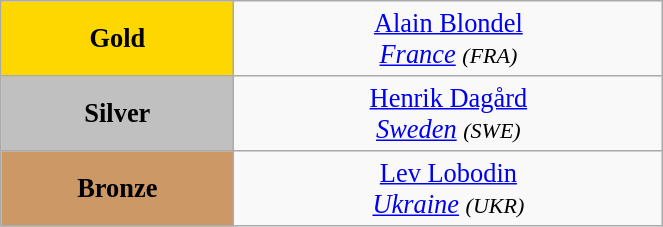<table class="wikitable" style=" text-align:center; font-size:110%;" width="35%">
<tr>
<td bgcolor="gold"><strong>Gold</strong></td>
<td> <a href='#'>Alain Blondel</a><br><em><a href='#'>France</a> <small>(FRA)</small></em></td>
</tr>
<tr>
<td bgcolor="silver"><strong>Silver</strong></td>
<td> <a href='#'>Henrik Dagård</a><br><em><a href='#'>Sweden</a> <small>(SWE)</small></em></td>
</tr>
<tr>
<td bgcolor="CC9966"><strong>Bronze</strong></td>
<td> <a href='#'>Lev Lobodin</a><br><em><a href='#'>Ukraine</a> <small>(UKR)</small></em></td>
</tr>
</table>
